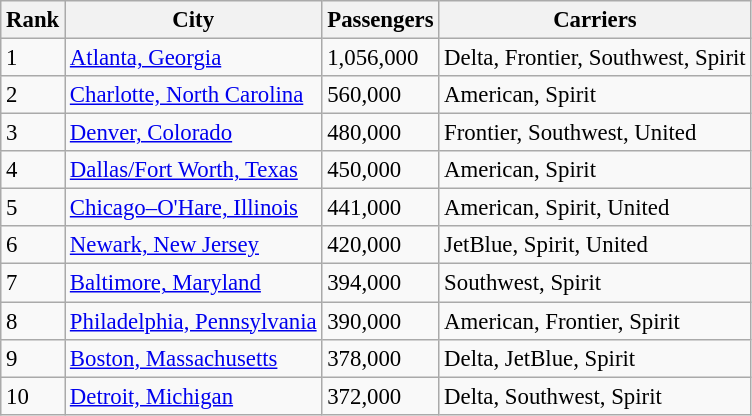<table class="wikitable" style="font-size: 95%" width= align=>
<tr>
<th>Rank</th>
<th>City</th>
<th>Passengers</th>
<th>Carriers</th>
</tr>
<tr>
<td>1</td>
<td> <a href='#'>Atlanta, Georgia</a></td>
<td>1,056,000</td>
<td>Delta, Frontier, Southwest, Spirit</td>
</tr>
<tr>
<td>2</td>
<td> <a href='#'>Charlotte, North Carolina</a></td>
<td>560,000</td>
<td>American, Spirit</td>
</tr>
<tr>
<td>3</td>
<td> <a href='#'>Denver, Colorado</a></td>
<td>480,000</td>
<td>Frontier, Southwest, United</td>
</tr>
<tr>
<td>4</td>
<td> <a href='#'>Dallas/Fort Worth, Texas</a></td>
<td>450,000</td>
<td>American, Spirit</td>
</tr>
<tr>
<td>5</td>
<td> <a href='#'>Chicago–O'Hare, Illinois</a></td>
<td>441,000</td>
<td>American, Spirit, United</td>
</tr>
<tr>
<td>6</td>
<td> <a href='#'>Newark, New Jersey</a></td>
<td>420,000</td>
<td>JetBlue, Spirit, United</td>
</tr>
<tr>
<td>7</td>
<td> <a href='#'>Baltimore, Maryland</a></td>
<td>394,000</td>
<td>Southwest, Spirit</td>
</tr>
<tr>
<td>8</td>
<td> <a href='#'>Philadelphia, Pennsylvania</a></td>
<td>390,000</td>
<td>American, Frontier, Spirit</td>
</tr>
<tr>
<td>9</td>
<td> <a href='#'>Boston, Massachusetts</a></td>
<td>378,000</td>
<td>Delta, JetBlue, Spirit</td>
</tr>
<tr>
<td>10</td>
<td> <a href='#'>Detroit, Michigan</a></td>
<td>372,000</td>
<td>Delta, Southwest, Spirit</td>
</tr>
</table>
